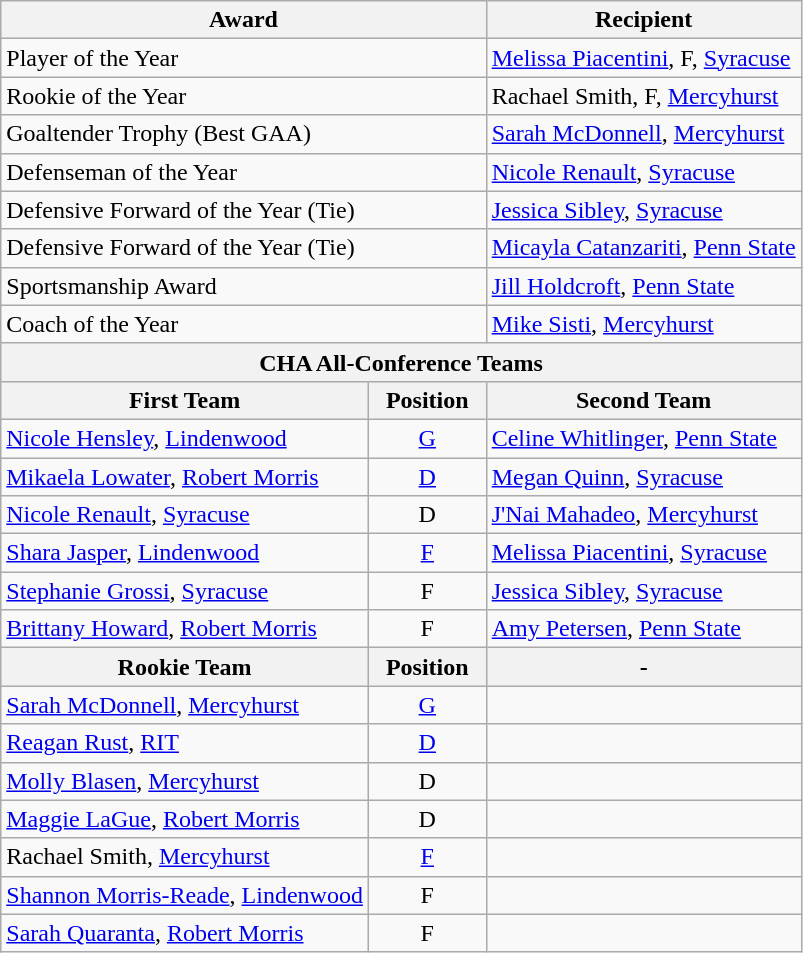<table class="wikitable">
<tr>
<th colspan=2>Award</th>
<th>Recipient</th>
</tr>
<tr>
<td colspan=2>Player of the Year</td>
<td><a href='#'>Melissa Piacentini</a>, F, <a href='#'>Syracuse</a></td>
</tr>
<tr>
<td colspan=2>Rookie of the Year</td>
<td>Rachael Smith, F, <a href='#'>Mercyhurst</a></td>
</tr>
<tr>
<td colspan=2>Goaltender Trophy (Best GAA)</td>
<td><a href='#'>Sarah McDonnell</a>, <a href='#'>Mercyhurst</a></td>
</tr>
<tr>
<td colspan=2>Defenseman of the Year</td>
<td><a href='#'>Nicole Renault</a>, <a href='#'>Syracuse</a></td>
</tr>
<tr>
<td colspan=2>Defensive Forward of the Year (Tie)</td>
<td><a href='#'>Jessica Sibley</a>, <a href='#'>Syracuse</a></td>
</tr>
<tr>
<td colspan=2>Defensive Forward of the Year (Tie)</td>
<td><a href='#'>Micayla Catanzariti</a>, <a href='#'>Penn State</a></td>
</tr>
<tr>
<td colspan=2>Sportsmanship Award</td>
<td><a href='#'>Jill Holdcroft</a>, <a href='#'>Penn State</a></td>
</tr>
<tr>
<td colspan=2>Coach of the Year</td>
<td><a href='#'>Mike Sisti</a>, <a href='#'>Mercyhurst</a></td>
</tr>
<tr>
<th colspan=3>CHA All-Conference Teams</th>
</tr>
<tr>
<th>First Team</th>
<th>  Position  </th>
<th>Second Team</th>
</tr>
<tr>
<td><a href='#'>Nicole Hensley</a>, <a href='#'>Lindenwood</a></td>
<td align=center><a href='#'>G</a></td>
<td><a href='#'>Celine Whitlinger</a>, <a href='#'>Penn State</a></td>
</tr>
<tr>
<td><a href='#'>Mikaela Lowater</a>, <a href='#'>Robert Morris</a></td>
<td align=center><a href='#'>D</a></td>
<td><a href='#'>Megan Quinn</a>, <a href='#'>Syracuse</a></td>
</tr>
<tr>
<td><a href='#'>Nicole Renault</a>, <a href='#'>Syracuse</a></td>
<td align=center>D</td>
<td><a href='#'>J'Nai Mahadeo</a>, <a href='#'>Mercyhurst</a></td>
</tr>
<tr>
<td><a href='#'>Shara Jasper</a>, <a href='#'>Lindenwood</a></td>
<td align=center><a href='#'>F</a></td>
<td><a href='#'>Melissa Piacentini</a>, <a href='#'>Syracuse</a></td>
</tr>
<tr>
<td><a href='#'>Stephanie Grossi</a>, <a href='#'>Syracuse</a></td>
<td align=center>F</td>
<td><a href='#'>Jessica Sibley</a>, <a href='#'>Syracuse</a></td>
</tr>
<tr>
<td><a href='#'>Brittany Howard</a>, <a href='#'>Robert Morris</a></td>
<td align=center>F</td>
<td><a href='#'>Amy Petersen</a>, <a href='#'>Penn State</a></td>
</tr>
<tr>
<th>Rookie Team</th>
<th>  Position  </th>
<th>-</th>
</tr>
<tr>
<td><a href='#'>Sarah McDonnell</a>, <a href='#'>Mercyhurst</a></td>
<td align=center><a href='#'>G</a></td>
<td></td>
</tr>
<tr>
<td><a href='#'>Reagan Rust</a>, <a href='#'>RIT</a></td>
<td align=center><a href='#'>D</a></td>
<td></td>
</tr>
<tr>
<td><a href='#'>Molly Blasen</a>, <a href='#'>Mercyhurst</a></td>
<td align=center>D</td>
<td></td>
</tr>
<tr>
<td><a href='#'>Maggie LaGue</a>, <a href='#'>Robert Morris</a></td>
<td align=center>D</td>
<td></td>
</tr>
<tr>
<td>Rachael Smith, <a href='#'>Mercyhurst</a></td>
<td align=center><a href='#'>F</a></td>
<td></td>
</tr>
<tr>
<td><a href='#'>Shannon Morris-Reade</a>, <a href='#'>Lindenwood</a></td>
<td align=center>F</td>
<td></td>
</tr>
<tr>
<td><a href='#'>Sarah Quaranta</a>, <a href='#'>Robert Morris</a></td>
<td align=center>F</td>
<td></td>
</tr>
</table>
